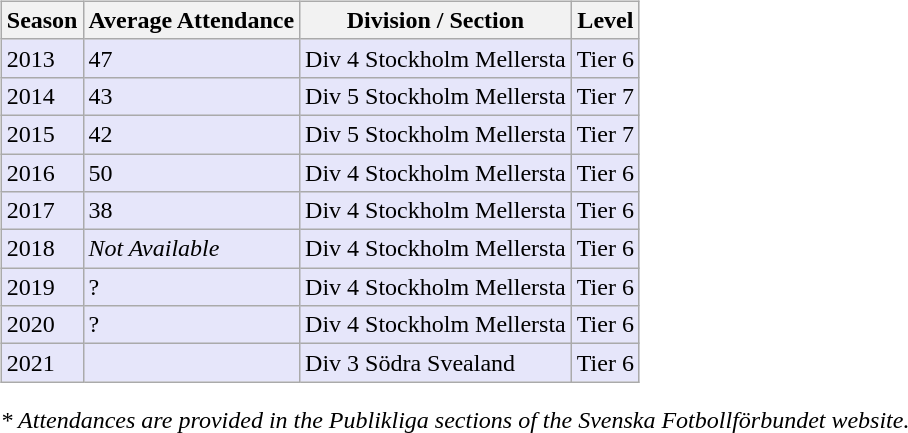<table>
<tr>
<td valign="top" width=0%><br><table class="wikitable">
<tr style="background:#f0f6fa;">
<th><strong>Season</strong></th>
<th><strong>Average Attendance</strong></th>
<th><strong>Division / Section</strong></th>
<th><strong>Level</strong></th>
</tr>
<tr>
<td style="background:#E6E6FA;">2013</td>
<td style="background:#E6E6FA;">47</td>
<td style="background:#E6E6FA;">Div 4 Stockholm Mellersta</td>
<td style="background:#E6E6FA;">Tier 6</td>
</tr>
<tr>
<td style="background:#E6E6FA;">2014</td>
<td style="background:#E6E6FA;">43</td>
<td style="background:#E6E6FA;">Div 5 Stockholm Mellersta</td>
<td style="background:#E6E6FA;">Tier 7</td>
</tr>
<tr>
<td style="background:#E6E6FA;">2015</td>
<td style="background:#E6E6FA;">42</td>
<td style="background:#E6E6FA;">Div 5 Stockholm Mellersta</td>
<td style="background:#E6E6FA;">Tier 7</td>
</tr>
<tr>
<td style="background:#E6E6FA;">2016</td>
<td style="background:#E6E6FA;">50</td>
<td style="background:#E6E6FA;">Div 4 Stockholm Mellersta</td>
<td style="background:#E6E6FA;">Tier 6</td>
</tr>
<tr>
<td style="background:#E6E6FA;">2017</td>
<td style="background:#E6E6FA;">38</td>
<td style="background:#E6E6FA;">Div 4 Stockholm Mellersta</td>
<td style="background:#E6E6FA;">Tier 6</td>
</tr>
<tr>
<td style="background:#E6E6FA;">2018</td>
<td style="background:#E6E6FA;"><em>Not Available</em></td>
<td style="background:#E6E6FA;">Div 4 Stockholm Mellersta</td>
<td style="background:#E6E6FA;">Tier 6</td>
</tr>
<tr>
<td style="background:#E6E6FA;">2019</td>
<td style="background:#E6E6FA;">?</td>
<td style="background:#E6E6FA;">Div 4 Stockholm Mellersta</td>
<td style="background:#E6E6FA;">Tier 6</td>
</tr>
<tr>
<td style="background:#E6E6FA;">2020</td>
<td style="background:#E6E6FA;">?</td>
<td style="background:#E6E6FA;">Div 4 Stockholm Mellersta</td>
<td style="background:#E6E6FA;">Tier 6</td>
</tr>
<tr>
<td style="background:#E6E6FA;">2021</td>
<td style="background:#E6E6FA;"></td>
<td style="background:#E6E6FA;">Div 3 Södra Svealand</td>
<td style="background:#E6E6FA;">Tier 6</td>
</tr>
</table>
<em>* Attendances are provided in the Publikliga sections of the Svenska Fotbollförbundet website.</em> </td>
</tr>
</table>
